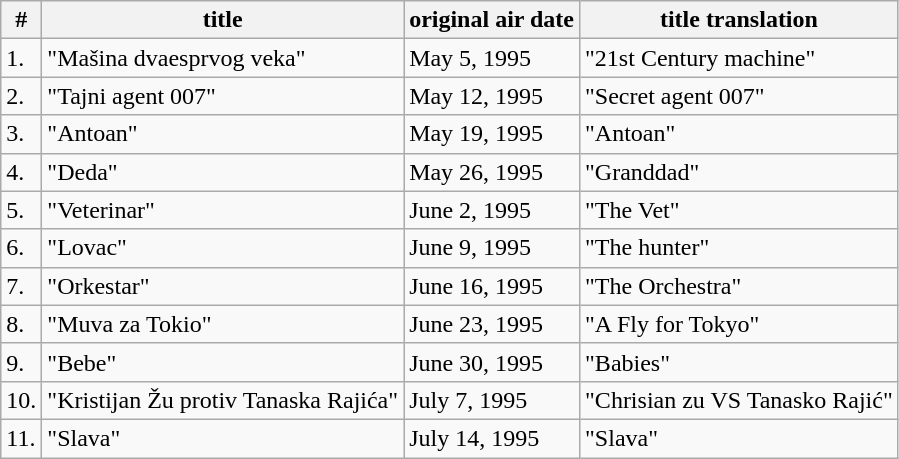<table class="wikitable">
<tr>
<th>#</th>
<th>title</th>
<th>original air date</th>
<th>title translation</th>
</tr>
<tr>
<td>1.</td>
<td>"Mašina dvaesprvog veka"</td>
<td>May 5, 1995</td>
<td>"21st Century machine"</td>
</tr>
<tr>
<td>2.</td>
<td>"Tajni agent 007"</td>
<td>May 12, 1995</td>
<td>"Secret agent 007"</td>
</tr>
<tr>
<td>3.</td>
<td>"Antoan"</td>
<td>May 19, 1995</td>
<td>"Antoan"</td>
</tr>
<tr>
<td>4.</td>
<td>"Deda"</td>
<td>May 26, 1995</td>
<td>"Granddad"</td>
</tr>
<tr>
<td>5.</td>
<td>"Veterinar"</td>
<td>June 2, 1995</td>
<td>"The Vet"</td>
</tr>
<tr>
<td>6.</td>
<td>"Lovac"</td>
<td>June 9, 1995</td>
<td>"The hunter"</td>
</tr>
<tr>
<td>7.</td>
<td>"Orkestar"</td>
<td>June 16, 1995</td>
<td>"The Orchestra"</td>
</tr>
<tr>
<td>8.</td>
<td>"Muva za Tokio"</td>
<td>June 23, 1995</td>
<td>"A Fly for Tokyo"</td>
</tr>
<tr>
<td>9.</td>
<td>"Bebe"</td>
<td>June 30, 1995</td>
<td>"Babies"</td>
</tr>
<tr>
<td>10.</td>
<td>"Kristijan Žu protiv Tanaska Rajića"</td>
<td>July 7, 1995</td>
<td>"Chrisian zu VS Tanasko Rajić"</td>
</tr>
<tr>
<td>11.</td>
<td>"Slava"</td>
<td>July 14, 1995</td>
<td>"Slava"</td>
</tr>
</table>
